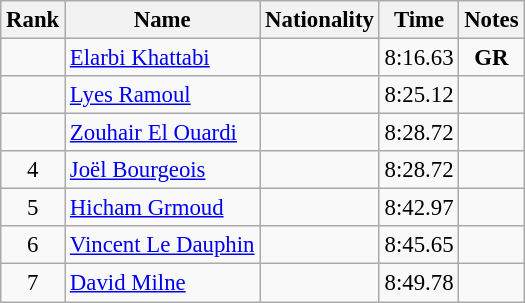<table class="wikitable sortable" style="text-align:center;font-size:95%">
<tr>
<th>Rank</th>
<th>Name</th>
<th>Nationality</th>
<th>Time</th>
<th>Notes</th>
</tr>
<tr>
<td></td>
<td align=left><a href='#'>Elarbi Khattabi</a></td>
<td align=left></td>
<td>8:16.63</td>
<td><strong>GR</strong></td>
</tr>
<tr>
<td></td>
<td align=left><a href='#'>Lyes Ramoul</a></td>
<td align=left></td>
<td>8:25.12</td>
<td></td>
</tr>
<tr>
<td></td>
<td align=left><a href='#'>Zouhair El Ouardi</a></td>
<td align=left></td>
<td>8:28.72</td>
<td></td>
</tr>
<tr>
<td>4</td>
<td align=left><a href='#'>Joël Bourgeois</a></td>
<td align=left></td>
<td>8:28.72</td>
<td></td>
</tr>
<tr>
<td>5</td>
<td align=left><a href='#'>Hicham Grmoud</a></td>
<td align=left></td>
<td>8:42.97</td>
<td></td>
</tr>
<tr>
<td>6</td>
<td align=left><a href='#'>Vincent Le Dauphin</a></td>
<td align=left></td>
<td>8:45.65</td>
<td></td>
</tr>
<tr>
<td>7</td>
<td align=left><a href='#'>David Milne</a></td>
<td align=left></td>
<td>8:49.78</td>
<td></td>
</tr>
</table>
